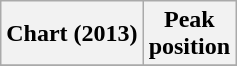<table class="wikitable plainrowheaders">
<tr>
<th>Chart (2013)</th>
<th>Peak<br>position</th>
</tr>
<tr>
</tr>
</table>
